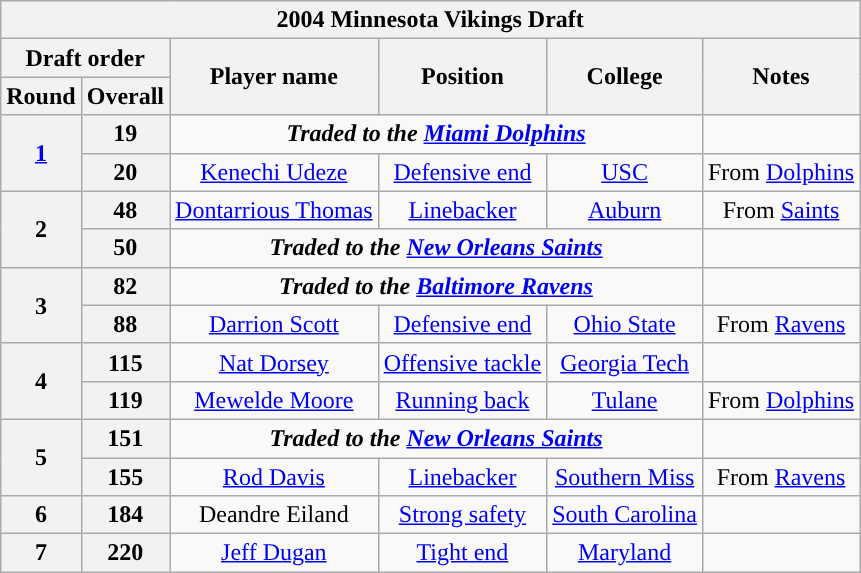<table class="wikitable" style="text-align:center">
<tr>
<th colspan="6">2004 Minnesota Vikings Draft</th>
</tr>
<tr>
<th colspan="2">Draft order</th>
<th rowspan="2">Player name</th>
<th rowspan="2">Position</th>
<th rowspan="2">College</th>
<th rowspan="2">Notes</th>
</tr>
<tr>
<th>Round</th>
<th>Overall</th>
</tr>
<tr>
<th rowspan="2"><a href='#'>1</a></th>
<th>19</th>
<td colspan="3"><strong><em>Traded to the <a href='#'>Miami Dolphins</a></em></strong></td>
<td></td>
</tr>
<tr>
<th>20</th>
<td><a href='#'>Kenechi Udeze</a></td>
<td><a href='#'>Defensive end</a></td>
<td><a href='#'>USC</a></td>
<td>From <a href='#'>Dolphins</a></td>
</tr>
<tr>
<th rowspan="2">2</th>
<th>48</th>
<td><a href='#'>Dontarrious Thomas</a></td>
<td><a href='#'>Linebacker</a></td>
<td><a href='#'>Auburn</a></td>
<td>From <a href='#'>Saints</a></td>
</tr>
<tr>
<th>50</th>
<td colspan="3"><strong><em>Traded to the <a href='#'>New Orleans Saints</a></em></strong></td>
<td></td>
</tr>
<tr>
<th rowspan="2">3</th>
<th>82</th>
<td colspan="3"><strong><em>Traded to the <a href='#'>Baltimore Ravens</a></em></strong></td>
<td></td>
</tr>
<tr>
<th>88</th>
<td><a href='#'>Darrion Scott</a></td>
<td><a href='#'>Defensive end</a></td>
<td><a href='#'>Ohio State</a></td>
<td>From <a href='#'>Ravens</a></td>
</tr>
<tr>
<th rowspan="2">4</th>
<th>115</th>
<td><a href='#'>Nat Dorsey</a></td>
<td><a href='#'>Offensive tackle</a></td>
<td><a href='#'>Georgia Tech</a></td>
<td></td>
</tr>
<tr>
<th>119</th>
<td><a href='#'>Mewelde Moore</a></td>
<td><a href='#'>Running back</a></td>
<td><a href='#'>Tulane</a></td>
<td>From <a href='#'>Dolphins</a></td>
</tr>
<tr>
<th rowspan="2">5</th>
<th>151</th>
<td colspan="3"><strong><em>Traded to the <a href='#'>New Orleans Saints</a></em></strong></td>
<td></td>
</tr>
<tr>
<th>155</th>
<td><a href='#'>Rod Davis</a></td>
<td><a href='#'>Linebacker</a></td>
<td><a href='#'>Southern Miss</a></td>
<td>From <a href='#'>Ravens</a></td>
</tr>
<tr>
<th>6</th>
<th>184</th>
<td>Deandre Eiland</td>
<td><a href='#'>Strong safety</a></td>
<td><a href='#'>South Carolina</a></td>
<td></td>
</tr>
<tr>
<th>7</th>
<th>220</th>
<td><a href='#'>Jeff Dugan</a></td>
<td><a href='#'>Tight end</a></td>
<td><a href='#'>Maryland</a></td>
<td></td>
</tr>
</table>
